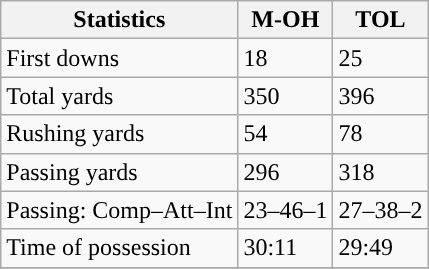<table class="wikitable" style="float: left;">
<tr>
<th>Statistics</th>
<th>M-OH</th>
<th>TOL</th>
</tr>
<tr>
<td>First downs</td>
<td>18</td>
<td>25</td>
</tr>
<tr>
<td>Total yards</td>
<td>350</td>
<td>396</td>
</tr>
<tr>
<td>Rushing yards</td>
<td>54</td>
<td>78</td>
</tr>
<tr>
<td>Passing yards</td>
<td>296</td>
<td>318</td>
</tr>
<tr>
<td>Passing: Comp–Att–Int</td>
<td>23–46–1</td>
<td>27–38–2</td>
</tr>
<tr>
<td>Time of possession</td>
<td>30:11</td>
<td>29:49</td>
</tr>
<tr>
</tr>
</table>
